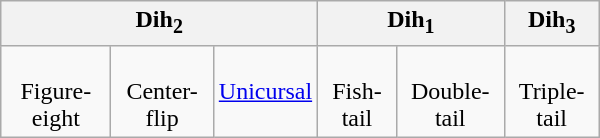<table class="wikitable skin-invert-image" style="width:400px; text-align:center;">
<tr>
<th colspan=3>Dih<sub>2</sub></th>
<th colspan=2>Dih<sub>1</sub></th>
<th>Dih<sub>3</sub></th>
</tr>
<tr valign=top>
<td><br>Figure-eight</td>
<td><br>Center-flip</td>
<td><br><a href='#'>Unicursal</a></td>
<td><br>Fish-tail</td>
<td><br>Double-tail</td>
<td><br>Triple-tail</td>
</tr>
</table>
